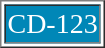<table border=1>
<tr size=40>
<td style="background:#0087B7; font-size: 14pt; color: white">CD-123</td>
</tr>
</table>
